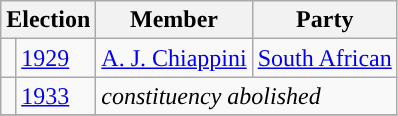<table class="wikitable">
<tr>
<th colspan="2">Election</th>
<th>Member</th>
<th>Party</th>
</tr>
<tr>
<td style="background-color: "></td>
<td><a href='#'>1929</a></td>
<td><a href='#'>A. J. Chiappini</a></td>
<td><a href='#'>South African</a></td>
</tr>
<tr>
<td style="background-color: "></td>
<td><a href='#'>1933</a></td>
<td colspan="2"><em>constituency abolished</em></td>
</tr>
<tr>
</tr>
</table>
